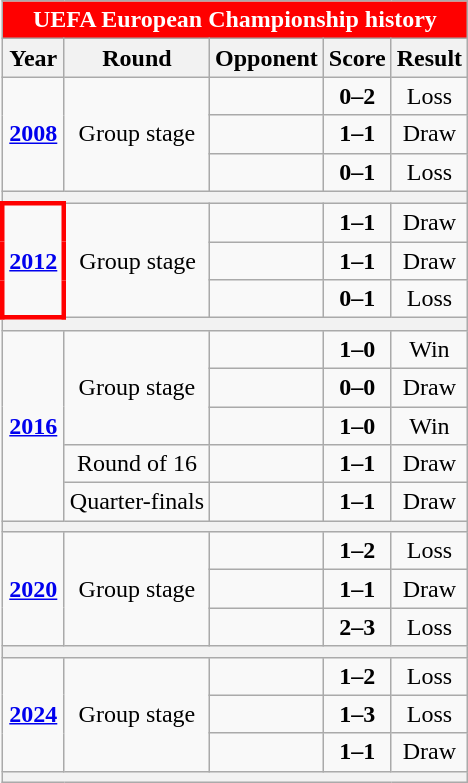<table class="wikitable collapsible collapsed" style="text-align:center">
<tr>
<th colspan="5"style=background:red;color:white>UEFA European Championship history</th>
</tr>
<tr>
<th>Year</th>
<th>Round</th>
<th>Opponent</th>
<th>Score</th>
<th>Result</th>
</tr>
<tr>
<td rowspan="3"><strong>  <a href='#'>2008</a></strong></td>
<td rowspan="3">Group stage</td>
<td style="text-align:left;"></td>
<td><strong>0–2</strong></td>
<td>Loss</td>
</tr>
<tr>
<td style="text-align:left;"></td>
<td><strong>1–1</strong></td>
<td>Draw</td>
</tr>
<tr>
<td style="text-align:left;"></td>
<td><strong>0–1</strong></td>
<td>Loss</td>
</tr>
<tr>
<th colspan="5"></th>
</tr>
<tr>
<td rowspan="3" style="border: 3px solid red"><strong>  <a href='#'>2012</a></strong></td>
<td rowspan="3">Group stage</td>
<td style="text-align:left;"></td>
<td><strong>1–1</strong></td>
<td>Draw</td>
</tr>
<tr>
<td style="text-align:left;"></td>
<td><strong>1–1</strong></td>
<td>Draw</td>
</tr>
<tr>
<td style="text-align:left;"></td>
<td><strong>0–1</strong></td>
<td>Loss</td>
</tr>
<tr>
<th colspan="5"></th>
</tr>
<tr>
<td rowspan="5"><strong> <a href='#'>2016</a></strong></td>
<td rowspan="3">Group stage</td>
<td style="text-align:left;"></td>
<td><strong>1–0</strong></td>
<td>Win</td>
</tr>
<tr>
<td style="text-align:left;"></td>
<td><strong>0–0</strong></td>
<td>Draw</td>
</tr>
<tr>
<td style="text-align:left;"></td>
<td><strong>1–0</strong></td>
<td>Win</td>
</tr>
<tr>
<td rowspan="1">Round of 16</td>
<td style="text-align:left;"></td>
<td><strong>1–1</strong></td>
<td>Draw </td>
</tr>
<tr>
<td rowspan="1">Quarter-finals</td>
<td style="text-align:left;"></td>
<td><strong>1–1</strong></td>
<td>Draw </td>
</tr>
<tr>
<th colspan="5"></th>
</tr>
<tr>
<td rowspan="3"><strong> <a href='#'>2020</a></strong></td>
<td rowspan="3">Group stage</td>
<td style="text-align:left;"></td>
<td><strong>1–2</strong></td>
<td>Loss</td>
</tr>
<tr>
<td style="text-align:left;"></td>
<td><strong>1–1</strong></td>
<td>Draw</td>
</tr>
<tr>
<td style="text-align:left;"></td>
<td><strong>2–3</strong></td>
<td>Loss</td>
</tr>
<tr>
<th colspan="5"></th>
</tr>
<tr>
<td rowspan="3"><strong> <a href='#'>2024</a></strong></td>
<td rowspan="3">Group stage</td>
<td style="text-align:left;"></td>
<td><strong>1–2</strong></td>
<td>Loss</td>
</tr>
<tr>
<td style="text-align:left;"></td>
<td><strong>1–3</strong></td>
<td>Loss</td>
</tr>
<tr>
<td style="text-align:left;"></td>
<td><strong>1–1</strong></td>
<td>Draw</td>
</tr>
<tr>
<th colspan="5"></th>
</tr>
</table>
